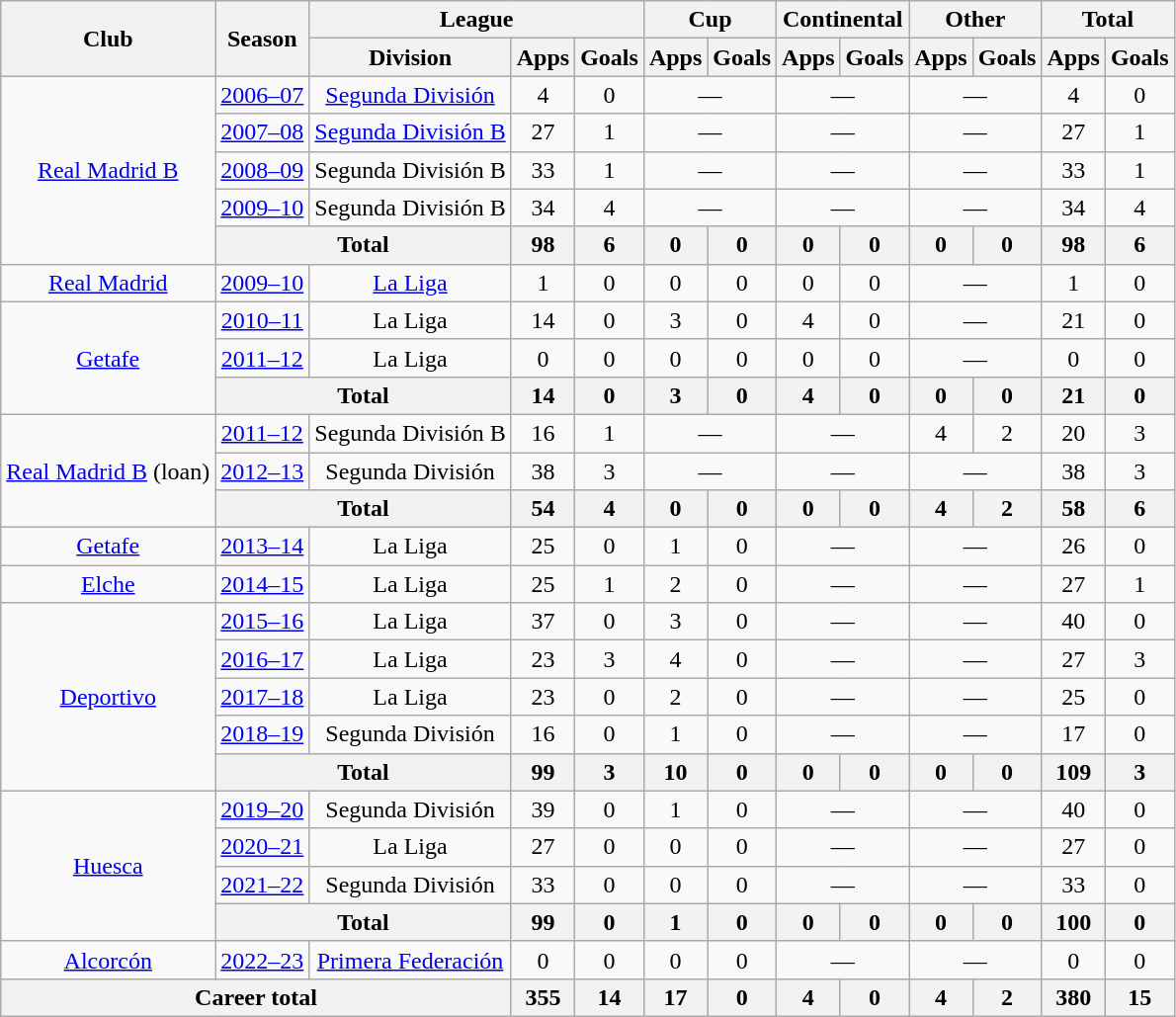<table class="wikitable" style="text-align:center">
<tr>
<th rowspan="2">Club</th>
<th rowspan="2">Season</th>
<th colspan="3">League</th>
<th colspan="2">Cup</th>
<th colspan="2">Continental</th>
<th colspan="2">Other</th>
<th colspan="2">Total</th>
</tr>
<tr>
<th>Division</th>
<th>Apps</th>
<th>Goals</th>
<th>Apps</th>
<th>Goals</th>
<th>Apps</th>
<th>Goals</th>
<th>Apps</th>
<th>Goals</th>
<th>Apps</th>
<th>Goals</th>
</tr>
<tr>
<td rowspan="5"><a href='#'>Real Madrid B</a></td>
<td><a href='#'>2006–07</a></td>
<td><a href='#'>Segunda División</a></td>
<td>4</td>
<td>0</td>
<td colspan="2">—</td>
<td colspan="2">—</td>
<td colspan="2">—</td>
<td>4</td>
<td>0</td>
</tr>
<tr>
<td><a href='#'>2007–08</a></td>
<td><a href='#'>Segunda División B</a></td>
<td>27</td>
<td>1</td>
<td colspan="2">—</td>
<td colspan="2">—</td>
<td colspan="2">—</td>
<td>27</td>
<td>1</td>
</tr>
<tr>
<td><a href='#'>2008–09</a></td>
<td>Segunda División B</td>
<td>33</td>
<td>1</td>
<td colspan="2">—</td>
<td colspan="2">—</td>
<td colspan="2">—</td>
<td>33</td>
<td>1</td>
</tr>
<tr>
<td><a href='#'>2009–10</a></td>
<td>Segunda División B</td>
<td>34</td>
<td>4</td>
<td colspan="2">—</td>
<td colspan="2">—</td>
<td colspan="2">—</td>
<td>34</td>
<td>4</td>
</tr>
<tr>
<th colspan="2">Total</th>
<th>98</th>
<th>6</th>
<th>0</th>
<th>0</th>
<th>0</th>
<th>0</th>
<th>0</th>
<th>0</th>
<th>98</th>
<th>6</th>
</tr>
<tr>
<td><a href='#'>Real Madrid</a></td>
<td><a href='#'>2009–10</a></td>
<td><a href='#'>La Liga</a></td>
<td>1</td>
<td>0</td>
<td>0</td>
<td>0</td>
<td>0</td>
<td>0</td>
<td colspan="2">—</td>
<td>1</td>
<td>0</td>
</tr>
<tr>
<td rowspan="3"><a href='#'>Getafe</a></td>
<td><a href='#'>2010–11</a></td>
<td>La Liga</td>
<td>14</td>
<td>0</td>
<td>3</td>
<td>0</td>
<td>4</td>
<td>0</td>
<td colspan="2">—</td>
<td>21</td>
<td>0</td>
</tr>
<tr>
<td><a href='#'>2011–12</a></td>
<td>La Liga</td>
<td>0</td>
<td>0</td>
<td>0</td>
<td>0</td>
<td>0</td>
<td>0</td>
<td colspan="2">—</td>
<td>0</td>
<td>0</td>
</tr>
<tr>
<th colspan="2">Total</th>
<th>14</th>
<th>0</th>
<th>3</th>
<th>0</th>
<th>4</th>
<th>0</th>
<th>0</th>
<th>0</th>
<th>21</th>
<th>0</th>
</tr>
<tr>
<td rowspan="3"><a href='#'>Real Madrid B</a> (loan)</td>
<td><a href='#'>2011–12</a></td>
<td>Segunda División B</td>
<td>16</td>
<td>1</td>
<td colspan="2">—</td>
<td colspan="2">—</td>
<td>4</td>
<td>2</td>
<td>20</td>
<td>3</td>
</tr>
<tr>
<td><a href='#'>2012–13</a></td>
<td>Segunda División</td>
<td>38</td>
<td>3</td>
<td colspan="2">—</td>
<td colspan="2">—</td>
<td colspan="2">—</td>
<td>38</td>
<td>3</td>
</tr>
<tr>
<th colspan="2">Total</th>
<th>54</th>
<th>4</th>
<th>0</th>
<th>0</th>
<th>0</th>
<th>0</th>
<th>4</th>
<th>2</th>
<th>58</th>
<th>6</th>
</tr>
<tr>
<td><a href='#'>Getafe</a></td>
<td><a href='#'>2013–14</a></td>
<td>La Liga</td>
<td>25</td>
<td>0</td>
<td>1</td>
<td>0</td>
<td colspan="2">—</td>
<td colspan="2">—</td>
<td>26</td>
<td>0</td>
</tr>
<tr>
<td><a href='#'>Elche</a></td>
<td><a href='#'>2014–15</a></td>
<td>La Liga</td>
<td>25</td>
<td>1</td>
<td>2</td>
<td>0</td>
<td colspan="2">—</td>
<td colspan="2">—</td>
<td>27</td>
<td>1</td>
</tr>
<tr>
<td rowspan="5"><a href='#'>Deportivo</a></td>
<td><a href='#'>2015–16</a></td>
<td>La Liga</td>
<td>37</td>
<td>0</td>
<td>3</td>
<td>0</td>
<td colspan="2">—</td>
<td colspan="2">—</td>
<td>40</td>
<td>0</td>
</tr>
<tr>
<td><a href='#'>2016–17</a></td>
<td>La Liga</td>
<td>23</td>
<td>3</td>
<td>4</td>
<td>0</td>
<td colspan="2">—</td>
<td colspan="2">—</td>
<td>27</td>
<td>3</td>
</tr>
<tr>
<td><a href='#'>2017–18</a></td>
<td>La Liga</td>
<td>23</td>
<td>0</td>
<td>2</td>
<td>0</td>
<td colspan="2">—</td>
<td colspan="2">—</td>
<td>25</td>
<td>0</td>
</tr>
<tr>
<td><a href='#'>2018–19</a></td>
<td>Segunda División</td>
<td>16</td>
<td>0</td>
<td>1</td>
<td>0</td>
<td colspan="2">—</td>
<td colspan="2">—</td>
<td>17</td>
<td>0</td>
</tr>
<tr>
<th colspan="2">Total</th>
<th>99</th>
<th>3</th>
<th>10</th>
<th>0</th>
<th>0</th>
<th>0</th>
<th>0</th>
<th>0</th>
<th>109</th>
<th>3</th>
</tr>
<tr>
<td rowspan="4"><a href='#'>Huesca</a></td>
<td><a href='#'>2019–20</a></td>
<td>Segunda División</td>
<td>39</td>
<td>0</td>
<td>1</td>
<td>0</td>
<td colspan="2">—</td>
<td colspan="2">—</td>
<td>40</td>
<td>0</td>
</tr>
<tr>
<td><a href='#'>2020–21</a></td>
<td>La Liga</td>
<td>27</td>
<td>0</td>
<td>0</td>
<td>0</td>
<td colspan="2">—</td>
<td colspan="2">—</td>
<td>27</td>
<td>0</td>
</tr>
<tr>
<td><a href='#'>2021–22</a></td>
<td>Segunda División</td>
<td>33</td>
<td>0</td>
<td>0</td>
<td>0</td>
<td colspan="2">—</td>
<td colspan="2">—</td>
<td>33</td>
<td>0</td>
</tr>
<tr>
<th colspan="2">Total</th>
<th>99</th>
<th>0</th>
<th>1</th>
<th>0</th>
<th>0</th>
<th>0</th>
<th>0</th>
<th>0</th>
<th>100</th>
<th>0</th>
</tr>
<tr>
<td><a href='#'>Alcorcón</a></td>
<td><a href='#'>2022–23</a></td>
<td><a href='#'>Primera Federación</a></td>
<td>0</td>
<td>0</td>
<td>0</td>
<td>0</td>
<td colspan="2">—</td>
<td colspan="2">—</td>
<td>0</td>
<td>0</td>
</tr>
<tr>
<th colspan="3">Career total</th>
<th>355</th>
<th>14</th>
<th>17</th>
<th>0</th>
<th>4</th>
<th>0</th>
<th>4</th>
<th>2</th>
<th>380</th>
<th>15</th>
</tr>
</table>
